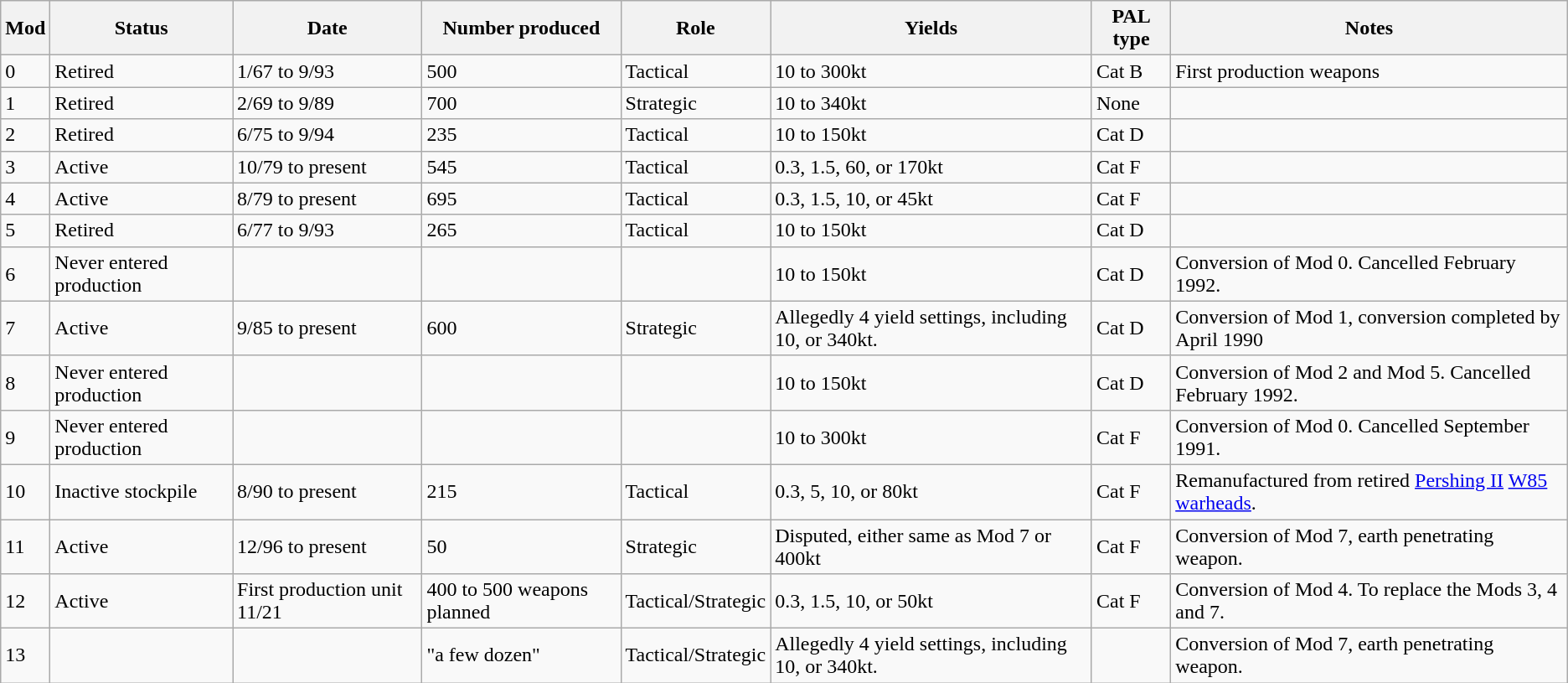<table class="wikitable">
<tr>
<th>Mod</th>
<th>Status</th>
<th>Date</th>
<th>Number produced</th>
<th>Role</th>
<th>Yields</th>
<th>PAL type</th>
<th>Notes</th>
</tr>
<tr>
<td>0</td>
<td>Retired</td>
<td>1/67 to 9/93</td>
<td>500</td>
<td>Tactical</td>
<td>10 to 300kt</td>
<td>Cat B</td>
<td>First production weapons</td>
</tr>
<tr>
<td>1</td>
<td>Retired</td>
<td>2/69 to 9/89</td>
<td>700</td>
<td>Strategic</td>
<td>10 to 340kt</td>
<td>None</td>
<td></td>
</tr>
<tr>
<td>2</td>
<td>Retired</td>
<td>6/75 to 9/94</td>
<td>235</td>
<td>Tactical</td>
<td>10 to 150kt</td>
<td>Cat D</td>
<td></td>
</tr>
<tr>
<td>3</td>
<td>Active</td>
<td>10/79 to present</td>
<td>545</td>
<td>Tactical</td>
<td>0.3, 1.5, 60, or 170kt</td>
<td>Cat F</td>
<td></td>
</tr>
<tr>
<td>4</td>
<td>Active</td>
<td>8/79 to present</td>
<td>695</td>
<td>Tactical</td>
<td>0.3, 1.5, 10, or 45kt</td>
<td>Cat F</td>
<td></td>
</tr>
<tr>
<td>5</td>
<td>Retired</td>
<td>6/77 to 9/93</td>
<td>265</td>
<td>Tactical</td>
<td>10 to 150kt</td>
<td>Cat D</td>
<td></td>
</tr>
<tr>
<td>6</td>
<td>Never entered production</td>
<td></td>
<td></td>
<td></td>
<td>10 to 150kt</td>
<td>Cat D</td>
<td>Conversion of Mod 0. Cancelled February 1992.</td>
</tr>
<tr>
<td>7</td>
<td>Active</td>
<td>9/85 to present</td>
<td>600</td>
<td>Strategic</td>
<td>Allegedly 4 yield settings, including 10, or 340kt.</td>
<td>Cat D</td>
<td>Conversion of Mod 1, conversion completed by April 1990</td>
</tr>
<tr>
<td>8</td>
<td>Never entered production</td>
<td></td>
<td></td>
<td></td>
<td>10 to 150kt</td>
<td>Cat D</td>
<td>Conversion of Mod 2 and Mod 5. Cancelled February 1992.</td>
</tr>
<tr>
<td>9</td>
<td>Never entered production</td>
<td></td>
<td></td>
<td></td>
<td>10 to 300kt</td>
<td>Cat F</td>
<td>Conversion of Mod 0. Cancelled September 1991.</td>
</tr>
<tr>
<td>10</td>
<td>Inactive stockpile</td>
<td>8/90 to present</td>
<td>215</td>
<td>Tactical</td>
<td>0.3, 5, 10, or 80kt</td>
<td>Cat F</td>
<td>Remanufactured from retired <a href='#'>Pershing II</a> <a href='#'>W85 warheads</a>.</td>
</tr>
<tr>
<td>11</td>
<td>Active</td>
<td>12/96 to present</td>
<td>50</td>
<td>Strategic</td>
<td>Disputed, either same as Mod 7 or 400kt</td>
<td>Cat F</td>
<td>Conversion of Mod 7, earth penetrating weapon.</td>
</tr>
<tr>
<td>12</td>
<td>Active</td>
<td>First production unit 11/21</td>
<td>400 to 500 weapons planned</td>
<td>Tactical/Strategic</td>
<td>0.3, 1.5, 10, or 50kt</td>
<td>Cat F</td>
<td>Conversion of Mod 4. To replace the Mods 3, 4 and 7.</td>
</tr>
<tr>
<td>13</td>
<td></td>
<td></td>
<td>"a few dozen"</td>
<td>Tactical/Strategic</td>
<td>Allegedly 4 yield settings, including 10, or 340kt.</td>
<td></td>
<td Conversion of Mod 7, earth penetrating weapon.>Conversion of Mod 7, earth penetrating weapon.</td>
</tr>
</table>
